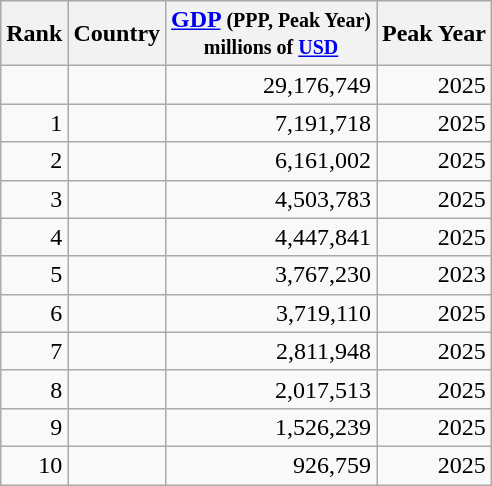<table class="wikitable" style="text-align: right; float:left; border:1px solid #aaa; margin:10px">
<tr style="background:#dbdbdb;">
<th>Rank</th>
<th>Country</th>
<th><a href='#'>GDP</a> <small>(PPP, Peak Year)</small><br><small>millions of <a href='#'>USD</a></small></th>
<th>Peak Year</th>
</tr>
<tr>
<td></td>
<td align="left"><em></em></td>
<td>29,176,749</td>
<td>2025</td>
</tr>
<tr>
<td>1</td>
<td align=left></td>
<td>7,191,718</td>
<td>2025</td>
</tr>
<tr>
<td>2</td>
<td align=left></td>
<td>6,161,002</td>
<td>2025</td>
</tr>
<tr>
<td>3</td>
<td align=left></td>
<td>4,503,783</td>
<td>2025</td>
</tr>
<tr>
<td>4</td>
<td align=left></td>
<td>4,447,841</td>
<td>2025</td>
</tr>
<tr>
<td>5</td>
<td align=left></td>
<td>3,767,230</td>
<td>2023</td>
</tr>
<tr>
<td>6</td>
<td align=left></td>
<td>3,719,110</td>
<td>2025</td>
</tr>
<tr>
<td>7</td>
<td align=left></td>
<td>2,811,948</td>
<td>2025</td>
</tr>
<tr>
<td>8</td>
<td align=left></td>
<td>2,017,513</td>
<td>2025</td>
</tr>
<tr>
<td>9</td>
<td align=left></td>
<td>1,526,239</td>
<td>2025</td>
</tr>
<tr>
<td>10</td>
<td align=left></td>
<td>926,759</td>
<td>2025</td>
</tr>
</table>
